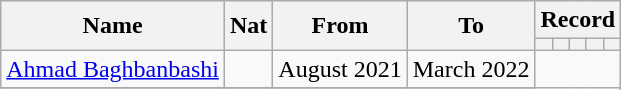<table class="wikitable" style="text-align: center">
<tr>
<th rowspan="2">Name</th>
<th rowspan="2">Nat</th>
<th rowspan="2">From</th>
<th rowspan="2">To</th>
<th colspan="6">Record</th>
</tr>
<tr>
<th></th>
<th></th>
<th></th>
<th></th>
<th></th>
</tr>
<tr>
<td align=left><a href='#'>Ahmad Baghbanbashi</a></td>
<td align=left></td>
<td align=left>August 2021</td>
<td align=left>March 2022<br></td>
</tr>
<tr>
</tr>
</table>
